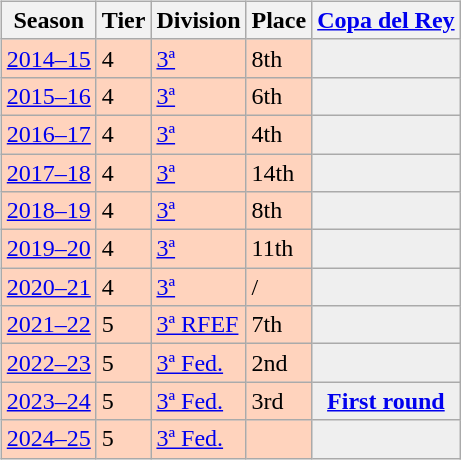<table>
<tr>
<td valign=top width=0%><br><table class="wikitable">
<tr style="background:#f0f6fa;">
<th>Season</th>
<th>Tier</th>
<th>Division</th>
<th>Place</th>
<th><a href='#'>Copa del Rey</a></th>
</tr>
<tr>
<td style="background:#FFD3BD;"><a href='#'>2014–15</a></td>
<td style="background:#FFD3BD;">4</td>
<td style="background:#FFD3BD;"><a href='#'>3ª</a></td>
<td style="background:#FFD3BD;">8th</td>
<td style="background:#efefef;"></td>
</tr>
<tr>
<td style="background:#FFD3BD;"><a href='#'>2015–16</a></td>
<td style="background:#FFD3BD;">4</td>
<td style="background:#FFD3BD;"><a href='#'>3ª</a></td>
<td style="background:#FFD3BD;">6th</td>
<td style="background:#efefef;"></td>
</tr>
<tr>
<td style="background:#FFD3BD;"><a href='#'>2016–17</a></td>
<td style="background:#FFD3BD;">4</td>
<td style="background:#FFD3BD;"><a href='#'>3ª</a></td>
<td style="background:#FFD3BD;">4th</td>
<td style="background:#efefef;"></td>
</tr>
<tr>
<td style="background:#FFD3BD;"><a href='#'>2017–18</a></td>
<td style="background:#FFD3BD;">4</td>
<td style="background:#FFD3BD;"><a href='#'>3ª</a></td>
<td style="background:#FFD3BD;">14th</td>
<td style="background:#efefef;"></td>
</tr>
<tr>
<td style="background:#FFD3BD;"><a href='#'>2018–19</a></td>
<td style="background:#FFD3BD;">4</td>
<td style="background:#FFD3BD;"><a href='#'>3ª</a></td>
<td style="background:#FFD3BD;">8th</td>
<td style="background:#efefef;"></td>
</tr>
<tr>
<td style="background:#FFD3BD;"><a href='#'>2019–20</a></td>
<td style="background:#FFD3BD;">4</td>
<td style="background:#FFD3BD;"><a href='#'>3ª</a></td>
<td style="background:#FFD3BD;">11th</td>
<td style="background:#efefef;"></td>
</tr>
<tr>
<td style="background:#FFD3BD;"><a href='#'>2020–21</a></td>
<td style="background:#FFD3BD;">4</td>
<td style="background:#FFD3BD;"><a href='#'>3ª</a></td>
<td style="background:#FFD3BD;"> / </td>
<td style="background:#efefef;"></td>
</tr>
<tr>
<td style="background:#FFD3BD;"><a href='#'>2021–22</a></td>
<td style="background:#FFD3BD;">5</td>
<td style="background:#FFD3BD;"><a href='#'>3ª RFEF</a></td>
<td style="background:#FFD3BD;">7th</td>
<td style="background:#efefef;"></td>
</tr>
<tr>
<td style="background:#FFD3BD;"><a href='#'>2022–23</a></td>
<td style="background:#FFD3BD;">5</td>
<td style="background:#FFD3BD;"><a href='#'>3ª Fed.</a></td>
<td style="background:#FFD3BD;">2nd</td>
<td style="background:#efefef;"></td>
</tr>
<tr>
<td style="background:#FFD3BD;"><a href='#'>2023–24</a></td>
<td style="background:#FFD3BD;">5</td>
<td style="background:#FFD3BD;"><a href='#'>3ª Fed.</a></td>
<td style="background:#FFD3BD;">3rd</td>
<th style="background:#efefef;"><a href='#'>First round</a></th>
</tr>
<tr>
<td style="background:#FFD3BD;"><a href='#'>2024–25</a></td>
<td style="background:#FFD3BD;">5</td>
<td style="background:#FFD3BD;"><a href='#'>3ª Fed.</a></td>
<td style="background:#FFD3BD;"></td>
<th style="background:#efefef;"></th>
</tr>
</table>
</td>
</tr>
</table>
